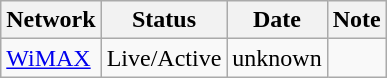<table class="wikitable">
<tr>
<th>Network</th>
<th>Status</th>
<th>Date</th>
<th>Note</th>
</tr>
<tr>
<td><a href='#'>WiMAX</a></td>
<td>Live/Active</td>
<td>unknown</td>
<td></td>
</tr>
</table>
